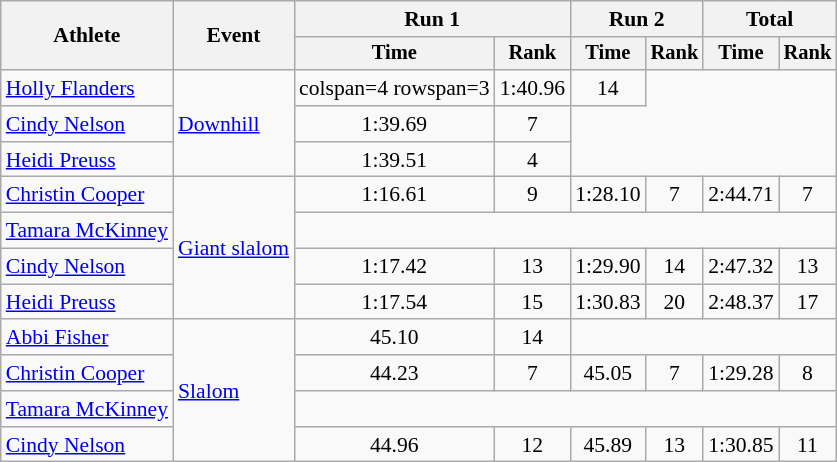<table class=wikitable style=font-size:90%;text-align:center>
<tr>
<th rowspan=2>Athlete</th>
<th rowspan=2>Event</th>
<th colspan=2>Run 1</th>
<th colspan=2>Run 2</th>
<th colspan=2>Total</th>
</tr>
<tr style=font-size:95%>
<th>Time</th>
<th>Rank</th>
<th>Time</th>
<th>Rank</th>
<th>Time</th>
<th>Rank</th>
</tr>
<tr>
<td align=left><a href='#'>Holly Flanders</a></td>
<td align=left rowspan=3><a href='#'>Downhill</a></td>
<td>colspan=4 rowspan=3 </td>
<td>1:40.96</td>
<td>14</td>
</tr>
<tr>
<td align=left><a href='#'>Cindy Nelson</a></td>
<td>1:39.69</td>
<td>7</td>
</tr>
<tr>
<td align=left><a href='#'>Heidi Preuss</a></td>
<td>1:39.51</td>
<td>4</td>
</tr>
<tr>
<td align=left><a href='#'>Christin Cooper</a></td>
<td align=left rowspan=4><a href='#'>Giant slalom</a></td>
<td>1:16.61</td>
<td>9</td>
<td>1:28.10</td>
<td>7</td>
<td>2:44.71</td>
<td>7</td>
</tr>
<tr>
<td align=left><a href='#'>Tamara McKinney</a></td>
<td colspan=6></td>
</tr>
<tr>
<td align=left><a href='#'>Cindy Nelson</a></td>
<td>1:17.42</td>
<td>13</td>
<td>1:29.90</td>
<td>14</td>
<td>2:47.32</td>
<td>13</td>
</tr>
<tr>
<td align=left><a href='#'>Heidi Preuss</a></td>
<td>1:17.54</td>
<td>15</td>
<td>1:30.83</td>
<td>20</td>
<td>2:48.37</td>
<td>17</td>
</tr>
<tr>
<td align=left><a href='#'>Abbi Fisher</a></td>
<td align=left rowspan=4><a href='#'>Slalom</a></td>
<td>45.10</td>
<td>14</td>
<td colspan=4></td>
</tr>
<tr>
<td align=left><a href='#'>Christin Cooper</a></td>
<td>44.23</td>
<td>7</td>
<td>45.05</td>
<td>7</td>
<td>1:29.28</td>
<td>8</td>
</tr>
<tr>
<td align=left><a href='#'>Tamara McKinney</a></td>
<td colspan=6></td>
</tr>
<tr>
<td align=left><a href='#'>Cindy Nelson</a></td>
<td>44.96</td>
<td>12</td>
<td>45.89</td>
<td>13</td>
<td>1:30.85</td>
<td>11</td>
</tr>
</table>
